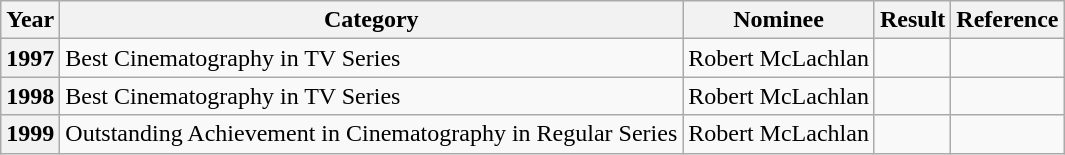<table class="wikitable">
<tr>
<th scope="col">Year</th>
<th scope="col">Category</th>
<th scope="col">Nominee</th>
<th scope="col">Result</th>
<th scope="col">Reference</th>
</tr>
<tr>
<th scope="row">1997</th>
<td>Best Cinematography in TV Series</td>
<td>Robert McLachlan</td>
<td></td>
<td style="text-align: center"></td>
</tr>
<tr>
<th scope="row">1998</th>
<td>Best Cinematography in TV Series</td>
<td>Robert McLachlan</td>
<td></td>
<td style="text-align: center"></td>
</tr>
<tr>
<th scope="row">1999</th>
<td>Outstanding Achievement in Cinematography in Regular Series</td>
<td>Robert McLachlan</td>
<td></td>
<td style="text-align: center"></td>
</tr>
</table>
